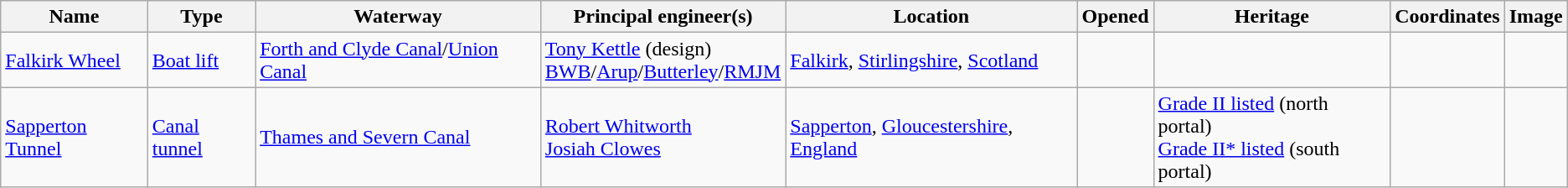<table class="wikitable sortable">
<tr>
<th>Name</th>
<th>Type</th>
<th>Waterway</th>
<th>Principal engineer(s)</th>
<th>Location</th>
<th>Opened</th>
<th>Heritage</th>
<th>Coordinates</th>
<th>Image</th>
</tr>
<tr>
<td><a href='#'>Falkirk Wheel</a></td>
<td><a href='#'>Boat lift</a></td>
<td><a href='#'>Forth and Clyde Canal</a>/<a href='#'>Union Canal</a></td>
<td><a href='#'>Tony Kettle</a> (design)<br><a href='#'>BWB</a>/<a href='#'>Arup</a>/<a href='#'>Butterley</a>/<a href='#'>RMJM</a></td>
<td><a href='#'>Falkirk</a>, <a href='#'>Stirlingshire</a>, <a href='#'>Scotland</a></td>
<td></td>
<td></td>
<td></td>
<td></td>
</tr>
<tr>
<td><a href='#'>Sapperton Tunnel</a></td>
<td><a href='#'>Canal tunnel</a></td>
<td><a href='#'>Thames and Severn Canal</a></td>
<td><a href='#'>Robert Whitworth</a><br><a href='#'>Josiah Clowes</a></td>
<td><a href='#'>Sapperton</a>, <a href='#'>Gloucestershire</a>, <a href='#'>England</a></td>
<td></td>
<td><a href='#'>Grade II listed</a> (north portal)<br><a href='#'>Grade II* listed</a> (south portal)</td>
<td></td>
<td></td>
</tr>
</table>
